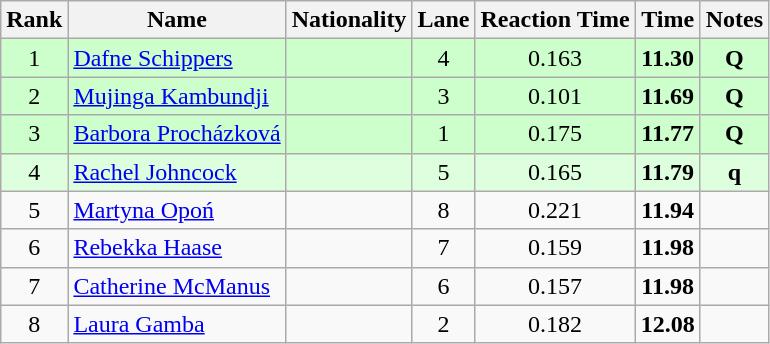<table class="wikitable sortable" style="text-align:center">
<tr>
<th>Rank</th>
<th>Name</th>
<th>Nationality</th>
<th>Lane</th>
<th>Reaction Time</th>
<th>Time</th>
<th>Notes</th>
</tr>
<tr bgcolor=ccffcc>
<td>1</td>
<td align=left><a href='#'>Dafne Schippers</a></td>
<td align=left></td>
<td>4</td>
<td>0.163</td>
<td><strong>11.30</strong></td>
<td><strong>Q</strong></td>
</tr>
<tr bgcolor=ccffcc>
<td>2</td>
<td align=left><a href='#'>Mujinga Kambundji</a></td>
<td align=left></td>
<td>3</td>
<td>0.101</td>
<td><strong>11.69</strong></td>
<td><strong>Q</strong></td>
</tr>
<tr bgcolor=ccffcc>
<td>3</td>
<td align=left><a href='#'>Barbora Procházková</a></td>
<td align=left></td>
<td>1</td>
<td>0.175</td>
<td><strong>11.77</strong></td>
<td><strong>Q</strong></td>
</tr>
<tr bgcolor=ddffdd>
<td>4</td>
<td align=left><a href='#'>Rachel Johncock</a></td>
<td align=left></td>
<td>5</td>
<td>0.165</td>
<td><strong>11.79</strong></td>
<td><strong>q</strong></td>
</tr>
<tr>
<td>5</td>
<td align=left><a href='#'>Martyna Opoń</a></td>
<td align=left></td>
<td>8</td>
<td>0.221</td>
<td><strong>11.94</strong></td>
<td></td>
</tr>
<tr>
<td>6</td>
<td align=left><a href='#'>Rebekka Haase</a></td>
<td align=left></td>
<td>7</td>
<td>0.159</td>
<td><strong>11.98</strong></td>
<td></td>
</tr>
<tr>
<td>7</td>
<td align=left><a href='#'>Catherine McManus</a></td>
<td align=left></td>
<td>6</td>
<td>0.157</td>
<td><strong>11.98</strong></td>
<td></td>
</tr>
<tr>
<td>8</td>
<td align=left><a href='#'>Laura Gamba</a></td>
<td align=left></td>
<td>2</td>
<td>0.182</td>
<td><strong>12.08</strong></td>
<td></td>
</tr>
</table>
